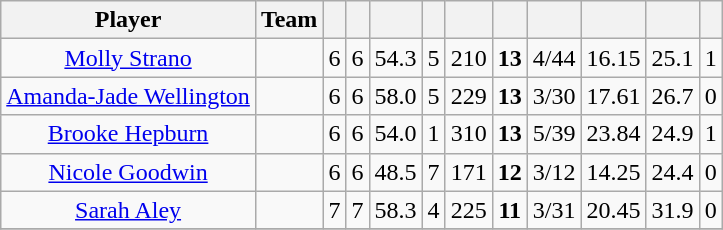<table class="wikitable sortable" style="text-align:center">
<tr>
<th class="unsortable">Player</th>
<th>Team</th>
<th></th>
<th></th>
<th></th>
<th></th>
<th></th>
<th></th>
<th></th>
<th></th>
<th></th>
<th></th>
</tr>
<tr>
<td><a href='#'>Molly Strano</a></td>
<td style="text-align:left;"></td>
<td>6</td>
<td>6</td>
<td>54.3</td>
<td>5</td>
<td>210</td>
<td><strong>13</strong></td>
<td>4/44</td>
<td>16.15</td>
<td>25.1</td>
<td>1</td>
</tr>
<tr>
<td><a href='#'>Amanda-Jade Wellington</a></td>
<td style="text-align:left;"></td>
<td>6</td>
<td>6</td>
<td>58.0</td>
<td>5</td>
<td>229</td>
<td><strong>13</strong></td>
<td>3/30</td>
<td>17.61</td>
<td>26.7</td>
<td>0</td>
</tr>
<tr>
<td><a href='#'>Brooke Hepburn</a></td>
<td style="text-align:left;"></td>
<td>6</td>
<td>6</td>
<td>54.0</td>
<td>1</td>
<td>310</td>
<td><strong>13</strong></td>
<td>5/39</td>
<td>23.84</td>
<td>24.9</td>
<td>1</td>
</tr>
<tr>
<td><a href='#'>Nicole Goodwin</a></td>
<td style="text-align:left;"></td>
<td>6</td>
<td>6</td>
<td>48.5</td>
<td>7</td>
<td>171</td>
<td><strong>12</strong></td>
<td>3/12</td>
<td>14.25</td>
<td>24.4</td>
<td>0</td>
</tr>
<tr>
<td><a href='#'>Sarah Aley</a></td>
<td style="text-align:left;"></td>
<td>7</td>
<td>7</td>
<td>58.3</td>
<td>4</td>
<td>225</td>
<td><strong>11</strong></td>
<td>3/31</td>
<td>20.45</td>
<td>31.9</td>
<td>0</td>
</tr>
<tr>
</tr>
</table>
